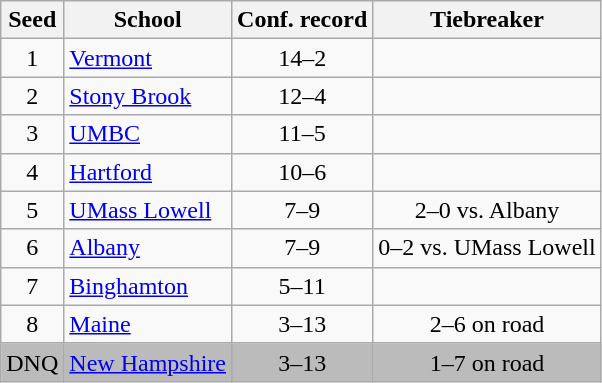<table class="wikitable" style="text-align:center">
<tr>
<th>Seed</th>
<th>School</th>
<th>Conf. record</th>
<th>Tiebreaker</th>
</tr>
<tr>
<td>1</td>
<td align=left><a href='#'>Vermont</a></td>
<td>14–2</td>
<td></td>
</tr>
<tr>
<td>2</td>
<td align=left><a href='#'>Stony Brook</a></td>
<td>12–4</td>
<td></td>
</tr>
<tr>
<td>3</td>
<td align=left><a href='#'>UMBC</a></td>
<td>11–5</td>
<td></td>
</tr>
<tr>
<td>4</td>
<td align=left><a href='#'>Hartford</a></td>
<td>10–6</td>
<td></td>
</tr>
<tr>
<td>5</td>
<td align=left><a href='#'>UMass Lowell</a></td>
<td>7–9</td>
<td>2–0 vs. Albany</td>
</tr>
<tr>
<td>6</td>
<td align=left><a href='#'>Albany</a></td>
<td>7–9</td>
<td>0–2 vs. UMass Lowell</td>
</tr>
<tr>
<td>7</td>
<td align=left><a href='#'>Binghamton</a></td>
<td>5–11</td>
<td></td>
</tr>
<tr>
<td>8</td>
<td align=left><a href='#'>Maine</a></td>
<td>3–13</td>
<td>2–6 on road</td>
</tr>
<tr bgcolor=#bbbbbb>
<td>DNQ</td>
<td align=left><a href='#'>New Hampshire</a></td>
<td>3–13</td>
<td>1–7 on road</td>
</tr>
</table>
